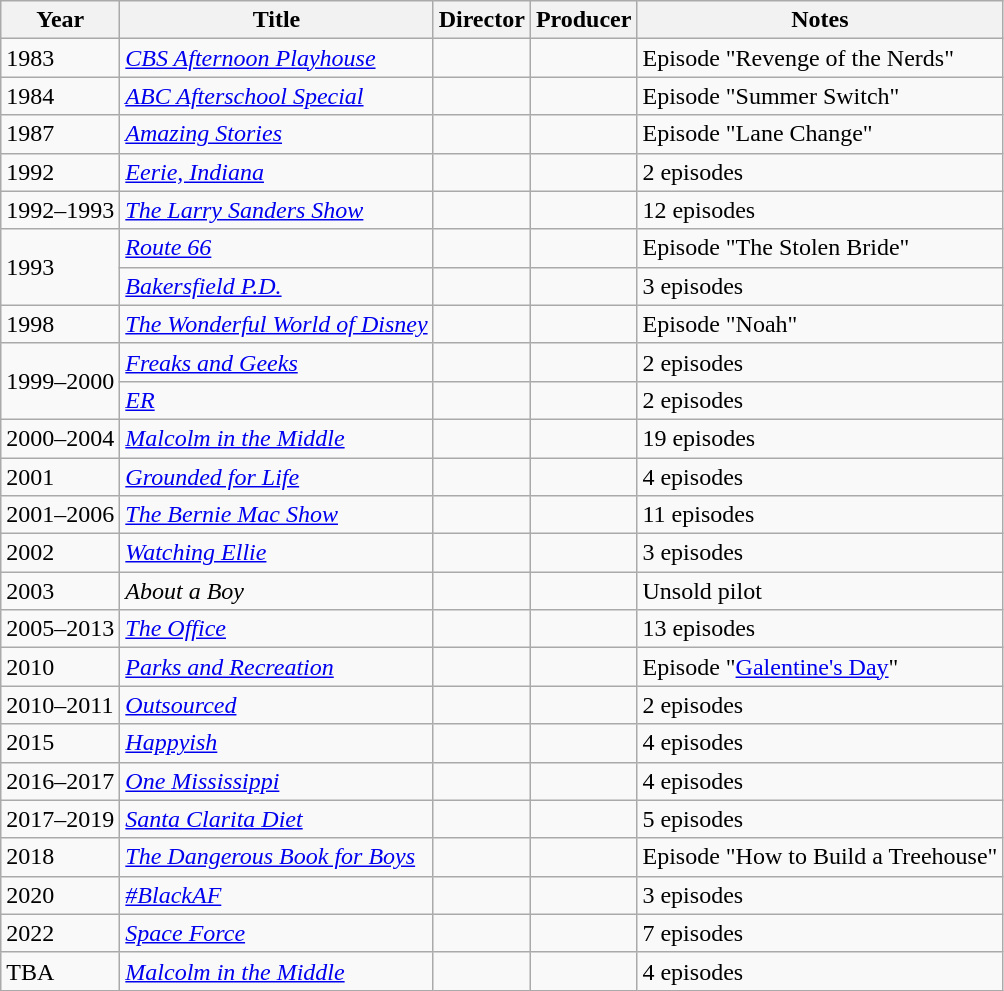<table class="wikitable">
<tr>
<th>Year</th>
<th>Title</th>
<th>Director</th>
<th>Producer</th>
<th>Notes</th>
</tr>
<tr>
<td>1983</td>
<td><em><a href='#'>CBS Afternoon Playhouse</a></em></td>
<td></td>
<td></td>
<td>Episode "Revenge of the Nerds"</td>
</tr>
<tr>
<td>1984</td>
<td><em><a href='#'>ABC Afterschool Special</a></em></td>
<td></td>
<td></td>
<td>Episode "Summer Switch"</td>
</tr>
<tr>
<td>1987</td>
<td><em><a href='#'>Amazing Stories</a></em></td>
<td></td>
<td></td>
<td>Episode "Lane Change"</td>
</tr>
<tr>
<td>1992</td>
<td><em><a href='#'>Eerie, Indiana</a></em></td>
<td></td>
<td></td>
<td>2 episodes</td>
</tr>
<tr>
<td>1992–1993</td>
<td><em><a href='#'>The Larry Sanders Show</a></em></td>
<td></td>
<td></td>
<td>12 episodes</td>
</tr>
<tr>
<td rowspan=2>1993</td>
<td><em><a href='#'>Route 66</a></em></td>
<td></td>
<td></td>
<td>Episode "The Stolen Bride"</td>
</tr>
<tr>
<td><em><a href='#'>Bakersfield P.D.</a></em></td>
<td></td>
<td></td>
<td>3 episodes</td>
</tr>
<tr>
<td>1998</td>
<td><em><a href='#'>The Wonderful World of Disney</a></em></td>
<td></td>
<td></td>
<td>Episode "Noah"</td>
</tr>
<tr>
<td rowspan=2>1999–2000</td>
<td><em><a href='#'>Freaks and Geeks</a></em></td>
<td></td>
<td></td>
<td>2 episodes</td>
</tr>
<tr>
<td><em><a href='#'>ER</a></em></td>
<td></td>
<td></td>
<td>2 episodes</td>
</tr>
<tr>
<td>2000–2004</td>
<td><em><a href='#'>Malcolm in the Middle</a></em></td>
<td></td>
<td></td>
<td>19 episodes</td>
</tr>
<tr>
<td>2001</td>
<td><em><a href='#'>Grounded for Life</a></em></td>
<td></td>
<td></td>
<td>4 episodes</td>
</tr>
<tr>
<td>2001–2006</td>
<td><em><a href='#'>The Bernie Mac Show</a></em></td>
<td></td>
<td></td>
<td>11 episodes</td>
</tr>
<tr>
<td>2002</td>
<td><em><a href='#'>Watching Ellie</a></em></td>
<td></td>
<td></td>
<td>3 episodes</td>
</tr>
<tr>
<td>2003</td>
<td><em>About a Boy</em></td>
<td></td>
<td></td>
<td>Unsold pilot</td>
</tr>
<tr>
<td>2005–2013</td>
<td><em><a href='#'>The Office</a></em></td>
<td></td>
<td></td>
<td>13 episodes</td>
</tr>
<tr>
<td>2010</td>
<td><em><a href='#'>Parks and Recreation</a></em></td>
<td></td>
<td></td>
<td>Episode "<a href='#'>Galentine's Day</a>"</td>
</tr>
<tr>
<td>2010–2011</td>
<td><em><a href='#'>Outsourced</a></em></td>
<td></td>
<td></td>
<td>2 episodes</td>
</tr>
<tr>
<td>2015</td>
<td><em><a href='#'>Happyish</a></em></td>
<td></td>
<td></td>
<td>4 episodes</td>
</tr>
<tr>
<td>2016–2017</td>
<td><em><a href='#'>One Mississippi</a></em></td>
<td></td>
<td></td>
<td>4 episodes</td>
</tr>
<tr>
<td>2017–2019</td>
<td><em><a href='#'>Santa Clarita Diet</a></em></td>
<td></td>
<td></td>
<td>5 episodes</td>
</tr>
<tr>
<td>2018</td>
<td><em><a href='#'>The Dangerous Book for Boys</a></em></td>
<td></td>
<td></td>
<td>Episode "How to Build a Treehouse"</td>
</tr>
<tr>
<td>2020</td>
<td><em><a href='#'>#BlackAF</a></em></td>
<td></td>
<td></td>
<td>3 episodes</td>
</tr>
<tr>
<td>2022</td>
<td><em><a href='#'>Space Force</a></em></td>
<td></td>
<td></td>
<td>7 episodes</td>
</tr>
<tr>
<td>TBA</td>
<td><em><a href='#'>Malcolm in the Middle</a></em></td>
<td></td>
<td></td>
<td>4 episodes</td>
</tr>
</table>
